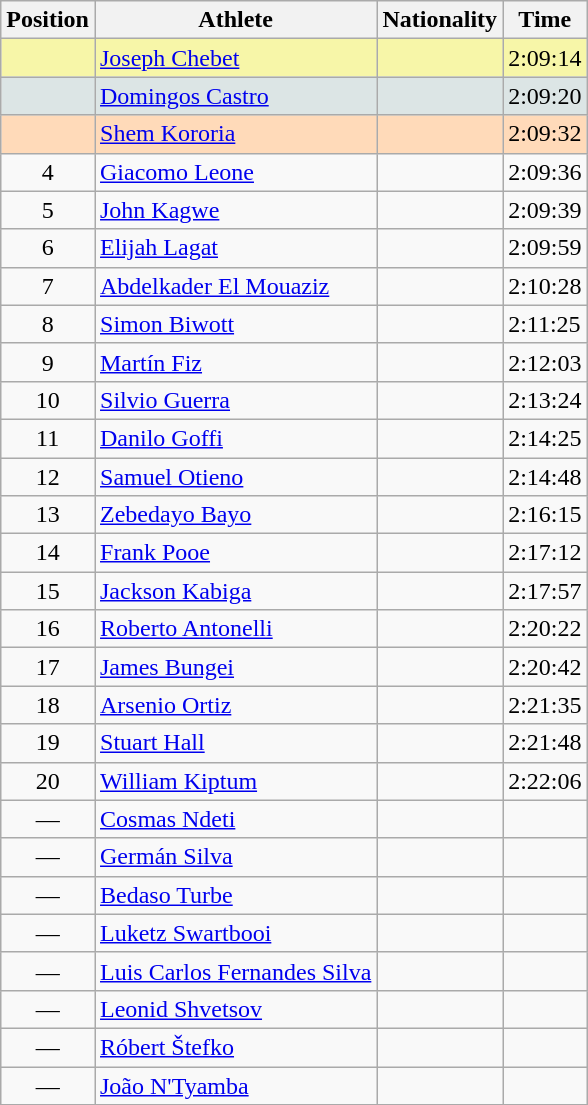<table class="wikitable sortable">
<tr>
<th>Position</th>
<th>Athlete</th>
<th>Nationality</th>
<th>Time</th>
</tr>
<tr bgcolor=#F7F6A8>
<td align=center></td>
<td><a href='#'>Joseph Chebet</a></td>
<td></td>
<td>2:09:14</td>
</tr>
<tr bgcolor=#DCE5E5>
<td align=center></td>
<td><a href='#'>Domingos Castro</a></td>
<td></td>
<td>2:09:20</td>
</tr>
<tr bgcolor=#FFDAB9>
<td align=center></td>
<td><a href='#'>Shem Kororia</a></td>
<td></td>
<td>2:09:32</td>
</tr>
<tr>
<td align=center>4</td>
<td><a href='#'>Giacomo Leone</a></td>
<td></td>
<td>2:09:36</td>
</tr>
<tr>
<td align=center>5</td>
<td><a href='#'>John Kagwe</a></td>
<td></td>
<td>2:09:39</td>
</tr>
<tr>
<td align=center>6</td>
<td><a href='#'>Elijah Lagat</a></td>
<td></td>
<td>2:09:59</td>
</tr>
<tr>
<td align=center>7</td>
<td><a href='#'>Abdelkader El Mouaziz</a></td>
<td></td>
<td>2:10:28</td>
</tr>
<tr>
<td align=center>8</td>
<td><a href='#'>Simon Biwott</a></td>
<td></td>
<td>2:11:25</td>
</tr>
<tr>
<td align=center>9</td>
<td><a href='#'>Martín Fiz</a></td>
<td></td>
<td>2:12:03</td>
</tr>
<tr>
<td align=center>10</td>
<td><a href='#'>Silvio Guerra</a></td>
<td></td>
<td>2:13:24</td>
</tr>
<tr>
<td align=center>11</td>
<td><a href='#'>Danilo Goffi</a></td>
<td></td>
<td>2:14:25</td>
</tr>
<tr>
<td align=center>12</td>
<td><a href='#'>Samuel Otieno</a></td>
<td></td>
<td>2:14:48</td>
</tr>
<tr>
<td align=center>13</td>
<td><a href='#'>Zebedayo Bayo</a></td>
<td></td>
<td>2:16:15</td>
</tr>
<tr>
<td align=center>14</td>
<td><a href='#'>Frank Pooe</a></td>
<td></td>
<td>2:17:12</td>
</tr>
<tr>
<td align=center>15</td>
<td><a href='#'>Jackson Kabiga</a></td>
<td></td>
<td>2:17:57</td>
</tr>
<tr>
<td align=center>16</td>
<td><a href='#'>Roberto Antonelli</a></td>
<td></td>
<td>2:20:22</td>
</tr>
<tr>
<td align=center>17</td>
<td><a href='#'>James Bungei</a></td>
<td></td>
<td>2:20:42</td>
</tr>
<tr>
<td align=center>18</td>
<td><a href='#'>Arsenio Ortiz</a></td>
<td></td>
<td>2:21:35</td>
</tr>
<tr>
<td align=center>19</td>
<td><a href='#'>Stuart Hall</a></td>
<td></td>
<td>2:21:48</td>
</tr>
<tr>
<td align=center>20</td>
<td><a href='#'>William Kiptum</a></td>
<td></td>
<td>2:22:06</td>
</tr>
<tr>
<td align=center>—</td>
<td><a href='#'>Cosmas Ndeti</a></td>
<td></td>
<td></td>
</tr>
<tr>
<td align=center>—</td>
<td><a href='#'>Germán Silva</a></td>
<td></td>
<td></td>
</tr>
<tr>
<td align=center>—</td>
<td><a href='#'>Bedaso Turbe</a></td>
<td></td>
<td></td>
</tr>
<tr>
<td align=center>—</td>
<td><a href='#'>Luketz Swartbooi</a></td>
<td></td>
<td></td>
</tr>
<tr>
<td align=center>—</td>
<td><a href='#'>Luis Carlos Fernandes Silva</a></td>
<td></td>
<td></td>
</tr>
<tr>
<td align=center>—</td>
<td><a href='#'>Leonid Shvetsov</a></td>
<td></td>
<td></td>
</tr>
<tr>
<td align=center>—</td>
<td><a href='#'>Róbert Štefko</a></td>
<td></td>
<td></td>
</tr>
<tr>
<td align=center>—</td>
<td><a href='#'>João N'Tyamba</a></td>
<td></td>
<td></td>
</tr>
</table>
